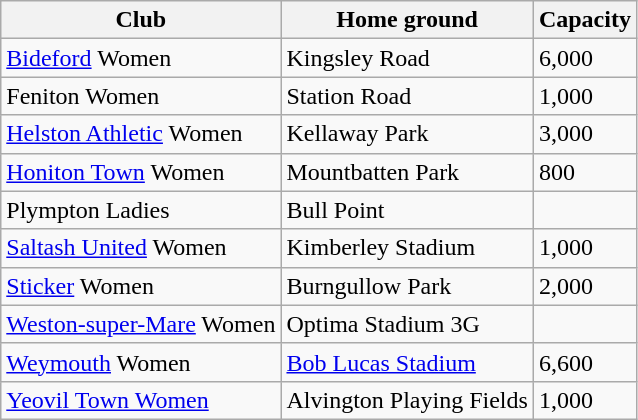<table class="wikitable" border="1">
<tr>
<th>Club</th>
<th>Home ground</th>
<th>Capacity</th>
</tr>
<tr>
<td><a href='#'>Bideford</a> Women</td>
<td>Kingsley Road</td>
<td>6,000</td>
</tr>
<tr>
<td>Feniton Women</td>
<td>Station Road</td>
<td>1,000</td>
</tr>
<tr>
<td><a href='#'>Helston Athletic</a> Women</td>
<td>Kellaway Park</td>
<td>3,000</td>
</tr>
<tr>
<td><a href='#'>Honiton Town</a> Women</td>
<td>Mountbatten Park</td>
<td>800</td>
</tr>
<tr>
<td>Plympton Ladies</td>
<td>Bull Point</td>
<td></td>
</tr>
<tr>
<td><a href='#'>Saltash United</a> Women</td>
<td>Kimberley Stadium</td>
<td>1,000</td>
</tr>
<tr>
<td><a href='#'>Sticker</a> Women</td>
<td>Burngullow Park</td>
<td>2,000</td>
</tr>
<tr>
<td><a href='#'>Weston-super-Mare</a> Women</td>
<td>Optima Stadium 3G</td>
<td></td>
</tr>
<tr>
<td><a href='#'>Weymouth</a> Women</td>
<td><a href='#'>Bob Lucas Stadium</a></td>
<td>6,600</td>
</tr>
<tr>
<td><a href='#'>Yeovil Town Women</a></td>
<td>Alvington Playing Fields</td>
<td>1,000</td>
</tr>
</table>
